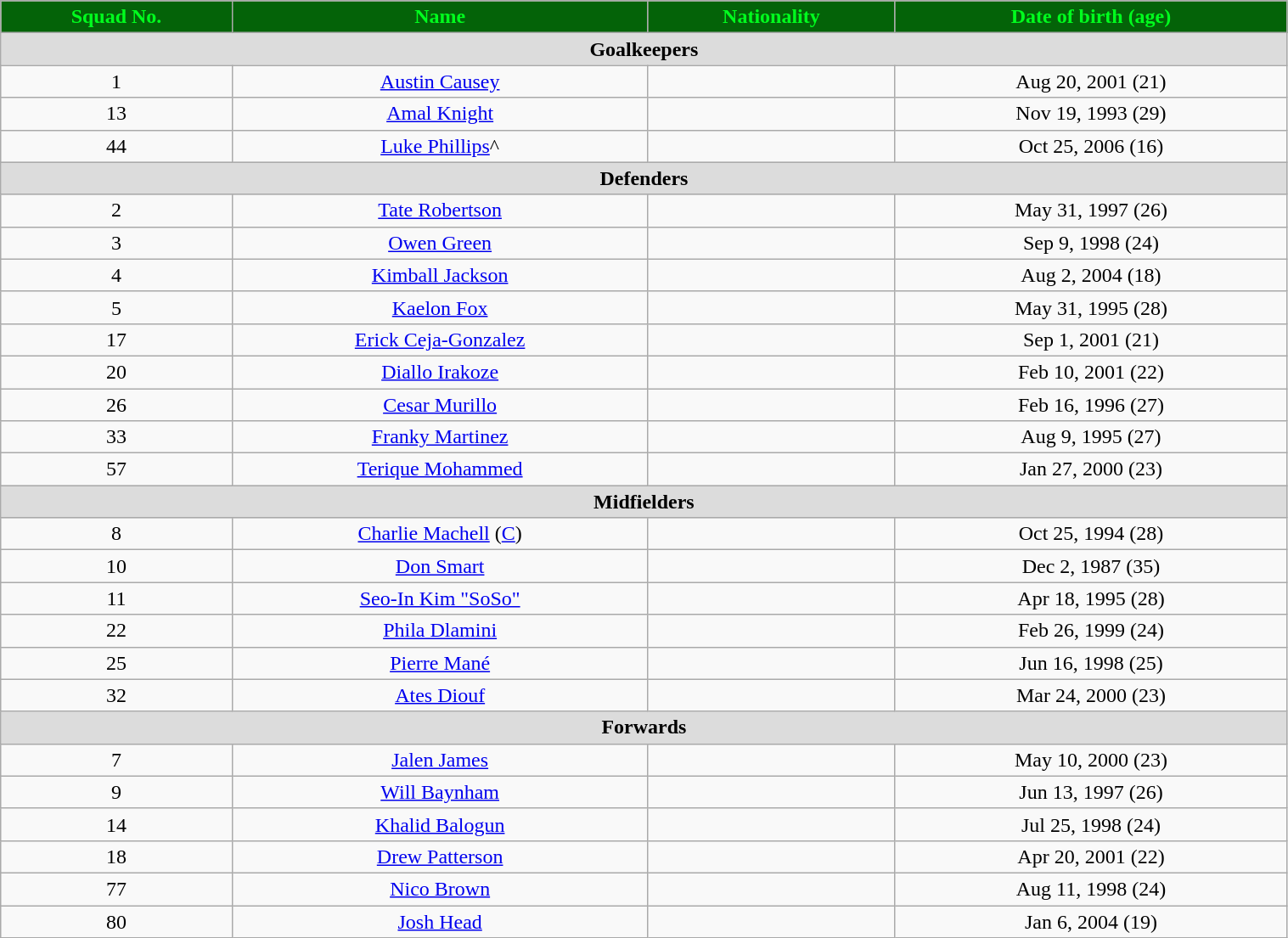<table class="wikitable sortable" style="text-align:center;width:80%">
<tr>
<th style="background:#046308; color:#00FE1E;"; border:2px solid #001c48;">Squad No.</th>
<th style="background:#046308; color:#00FE1E;" border:2px solid #001c48;">Name</th>
<th style="background:#046308; color:#00FE1E;" border:2px solid #001c48;">Nationality</th>
<th style="background:#046308; color:#00FE1E;" border:2px solid #001c48;">Date of birth (age)</th>
</tr>
<tr>
<th colspan="4" style="background:#dcdcdc; text-align:center;">Goalkeepers</th>
</tr>
<tr>
<td>1</td>
<td><a href='#'>Austin Causey</a></td>
<td></td>
<td>Aug 20, 2001 (21)</td>
</tr>
<tr>
<td>13</td>
<td><a href='#'>Amal Knight</a></td>
<td></td>
<td>Nov 19, 1993 (29)</td>
</tr>
<tr>
<td>44</td>
<td><a href='#'>Luke Phillips</a>^</td>
<td></td>
<td>Oct 25, 2006 (16)</td>
</tr>
<tr>
<th colspan="4" style="background:#dcdcdc; text-align:center;">Defenders</th>
</tr>
<tr>
<td>2</td>
<td><a href='#'>Tate Robertson</a></td>
<td></td>
<td>May 31, 1997 (26)</td>
</tr>
<tr>
<td>3</td>
<td><a href='#'>Owen Green</a></td>
<td></td>
<td>Sep 9, 1998 (24)</td>
</tr>
<tr>
<td>4</td>
<td><a href='#'>Kimball Jackson</a></td>
<td></td>
<td>Aug 2, 2004 (18)</td>
</tr>
<tr>
<td>5</td>
<td><a href='#'>Kaelon Fox</a></td>
<td></td>
<td>May 31, 1995 (28)</td>
</tr>
<tr>
<td>17</td>
<td><a href='#'>Erick Ceja-Gonzalez</a></td>
<td></td>
<td>Sep 1, 2001 (21)</td>
</tr>
<tr>
<td>20</td>
<td><a href='#'>Diallo Irakoze</a></td>
<td></td>
<td>Feb 10, 2001 (22)</td>
</tr>
<tr>
<td>26</td>
<td><a href='#'>Cesar Murillo</a></td>
<td></td>
<td>Feb 16, 1996 (27)</td>
</tr>
<tr>
<td>33</td>
<td><a href='#'>Franky Martinez</a></td>
<td></td>
<td>Aug 9, 1995 (27)</td>
</tr>
<tr>
<td>57</td>
<td><a href='#'>Terique Mohammed</a></td>
<td></td>
<td>Jan 27, 2000 (23)</td>
</tr>
<tr>
<th colspan="4" style="background:#dcdcdc; text-align:center;">Midfielders</th>
</tr>
<tr>
<td>8</td>
<td><a href='#'>Charlie Machell</a> (<a href='#'>C</a>)</td>
<td></td>
<td>Oct 25, 1994 (28)</td>
</tr>
<tr>
<td>10</td>
<td><a href='#'>Don Smart</a></td>
<td></td>
<td>Dec 2, 1987 (35)</td>
</tr>
<tr>
<td>11</td>
<td><a href='#'>Seo-In Kim "SoSo"</a></td>
<td></td>
<td>Apr 18, 1995 (28)</td>
</tr>
<tr>
<td>22</td>
<td><a href='#'>Phila Dlamini</a></td>
<td></td>
<td>Feb 26, 1999 (24)</td>
</tr>
<tr>
<td>25</td>
<td><a href='#'>Pierre Mané</a></td>
<td></td>
<td>Jun 16, 1998 (25)</td>
</tr>
<tr>
<td>32</td>
<td><a href='#'>Ates Diouf</a></td>
<td></td>
<td>Mar 24, 2000 (23)</td>
</tr>
<tr>
<th colspan="4" style="background:#dcdcdc; text-align:center;">Forwards</th>
</tr>
<tr>
<td>7</td>
<td><a href='#'>Jalen James</a></td>
<td></td>
<td>May 10, 2000 (23)</td>
</tr>
<tr>
<td>9</td>
<td><a href='#'>Will Baynham</a></td>
<td></td>
<td>Jun 13, 1997 (26)</td>
</tr>
<tr>
<td>14</td>
<td><a href='#'>Khalid Balogun</a></td>
<td></td>
<td>Jul 25, 1998 (24)</td>
</tr>
<tr>
<td>18</td>
<td><a href='#'>Drew Patterson</a></td>
<td></td>
<td>Apr 20, 2001 (22)</td>
</tr>
<tr>
<td>77</td>
<td><a href='#'>Nico Brown</a></td>
<td></td>
<td>Aug 11, 1998 (24)</td>
</tr>
<tr>
<td>80</td>
<td><a href='#'>Josh Head</a></td>
<td></td>
<td>Jan 6, 2004 (19)</td>
</tr>
</table>
